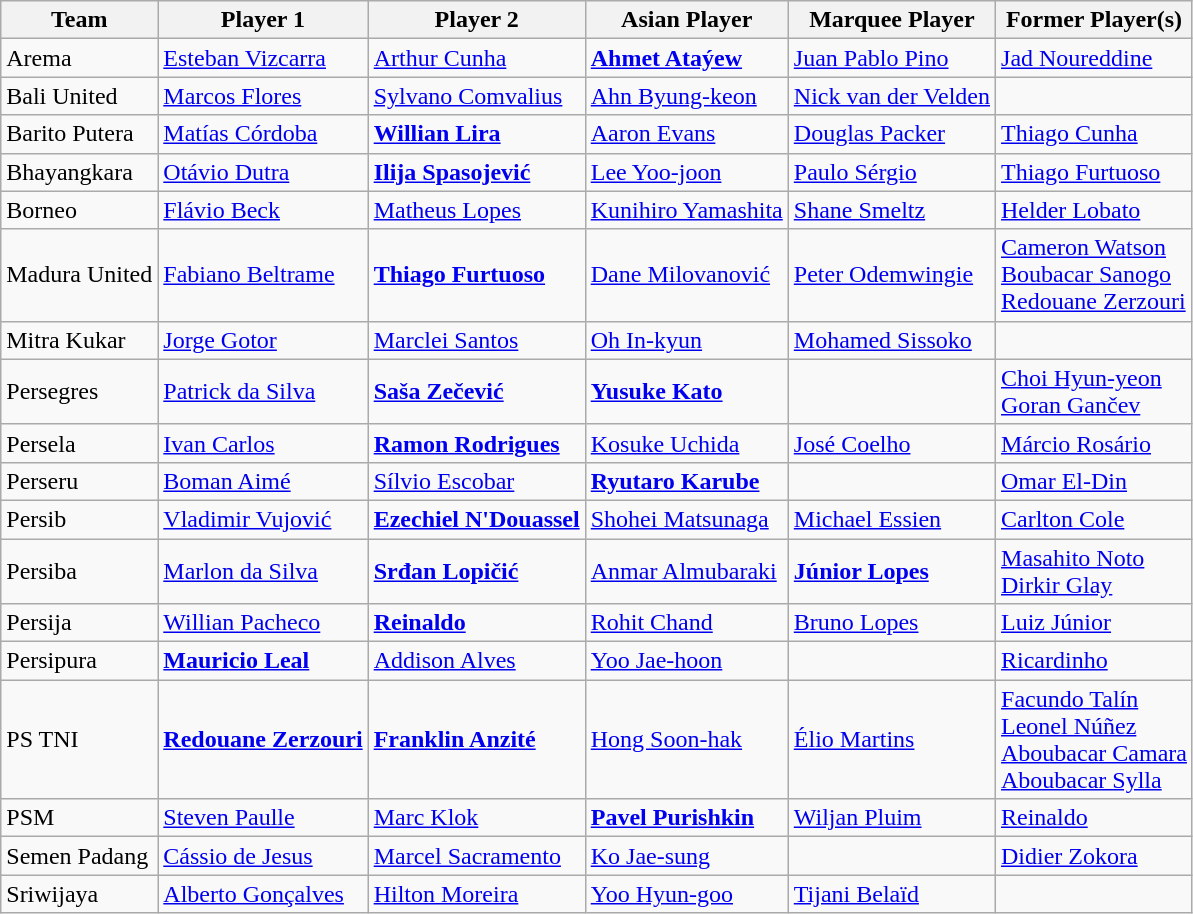<table class="wikitable">
<tr>
<th>Team</th>
<th>Player 1</th>
<th>Player 2</th>
<th>Asian Player</th>
<th>Marquee Player</th>
<th>Former Player(s)</th>
</tr>
<tr>
<td class="nowrap">Arema</td>
<td> <a href='#'>Esteban Vizcarra</a></td>
<td> <a href='#'>Arthur Cunha</a></td>
<td> <strong><a href='#'>Ahmet Ataýew</a></strong></td>
<td> <a href='#'>Juan Pablo Pino</a></td>
<td> <a href='#'>Jad Noureddine</a></td>
</tr>
<tr>
<td class="nowrap">Bali United</td>
<td> <a href='#'>Marcos Flores</a></td>
<td> <a href='#'>Sylvano Comvalius</a></td>
<td> <a href='#'>Ahn Byung-keon</a></td>
<td> <a href='#'>Nick van der Velden</a></td>
<td></td>
</tr>
<tr>
<td class="nowrap">Barito Putera</td>
<td> <a href='#'>Matías Córdoba</a></td>
<td> <strong><a href='#'>Willian Lira</a></strong></td>
<td> <a href='#'>Aaron Evans</a></td>
<td> <a href='#'>Douglas Packer</a></td>
<td> <a href='#'>Thiago Cunha</a></td>
</tr>
<tr>
<td class="nowrap">Bhayangkara</td>
<td> <a href='#'>Otávio Dutra</a></td>
<td> <strong><a href='#'>Ilija Spasojević</a></strong></td>
<td> <a href='#'>Lee Yoo-joon</a></td>
<td> <a href='#'>Paulo Sérgio</a></td>
<td> <a href='#'>Thiago Furtuoso</a></td>
</tr>
<tr>
<td class="nowrap">Borneo</td>
<td> <a href='#'>Flávio Beck</a></td>
<td> <a href='#'>Matheus Lopes</a></td>
<td> <a href='#'>Kunihiro Yamashita</a></td>
<td> <a href='#'>Shane Smeltz</a></td>
<td> <a href='#'>Helder Lobato</a></td>
</tr>
<tr>
<td class="nowrap">Madura United</td>
<td> <a href='#'>Fabiano Beltrame</a></td>
<td> <strong><a href='#'>Thiago Furtuoso</a></strong></td>
<td> <a href='#'>Dane Milovanović</a></td>
<td> <a href='#'>Peter Odemwingie</a></td>
<td> <a href='#'>Cameron Watson</a><br> <a href='#'>Boubacar Sanogo</a><br> <a href='#'>Redouane Zerzouri</a></td>
</tr>
<tr>
<td class="nowrap">Mitra Kukar</td>
<td> <a href='#'>Jorge Gotor</a></td>
<td> <a href='#'>Marclei Santos</a></td>
<td> <a href='#'>Oh In-kyun</a></td>
<td> <a href='#'>Mohamed Sissoko</a></td>
<td></td>
</tr>
<tr>
<td class="nowrap">Persegres</td>
<td> <a href='#'>Patrick da Silva</a></td>
<td> <strong><a href='#'>Saša Zečević</a></strong></td>
<td> <strong><a href='#'>Yusuke Kato</a></strong></td>
<td></td>
<td> <a href='#'>Choi Hyun-yeon</a><br> <a href='#'>Goran Gančev</a></td>
</tr>
<tr>
<td class="nowrap">Persela</td>
<td> <a href='#'>Ivan Carlos</a></td>
<td> <strong><a href='#'>Ramon Rodrigues</a></strong></td>
<td> <a href='#'>Kosuke Uchida</a></td>
<td> <a href='#'>José Coelho</a></td>
<td> <a href='#'>Márcio Rosário</a></td>
</tr>
<tr>
<td class="nowrap">Perseru</td>
<td> <a href='#'>Boman Aimé</a></td>
<td> <a href='#'>Sílvio Escobar</a></td>
<td> <strong><a href='#'>Ryutaro Karube</a></strong></td>
<td></td>
<td> <a href='#'>Omar El-Din</a></td>
</tr>
<tr>
<td class="nowrap">Persib</td>
<td> <a href='#'>Vladimir Vujović</a></td>
<td> <strong><a href='#'>Ezechiel N'Douassel</a></strong></td>
<td> <a href='#'>Shohei Matsunaga</a></td>
<td> <a href='#'>Michael Essien</a></td>
<td> <a href='#'>Carlton Cole</a></td>
</tr>
<tr>
<td class="nowrap">Persiba</td>
<td> <a href='#'>Marlon da Silva</a></td>
<td> <strong><a href='#'>Srđan Lopičić</a></strong></td>
<td> <a href='#'>Anmar Almubaraki</a></td>
<td> <strong><a href='#'>Júnior Lopes</a></strong></td>
<td> <a href='#'>Masahito Noto</a><br> <a href='#'>Dirkir Glay</a></td>
</tr>
<tr>
<td class="nowrap">Persija</td>
<td> <a href='#'>Willian Pacheco</a></td>
<td> <strong><a href='#'>Reinaldo</a></strong></td>
<td> <a href='#'>Rohit Chand</a></td>
<td> <a href='#'>Bruno Lopes</a></td>
<td> <a href='#'>Luiz Júnior</a></td>
</tr>
<tr>
<td class="nowrap">Persipura</td>
<td> <strong><a href='#'>Mauricio Leal</a></strong></td>
<td> <a href='#'>Addison Alves</a></td>
<td> <a href='#'>Yoo Jae-hoon</a></td>
<td></td>
<td> <a href='#'>Ricardinho</a></td>
</tr>
<tr>
<td class="nowrap">PS TNI</td>
<td> <strong><a href='#'>Redouane Zerzouri</a></strong></td>
<td> <strong><a href='#'>Franklin Anzité</a></strong></td>
<td> <a href='#'>Hong Soon-hak</a></td>
<td> <a href='#'>Élio Martins</a></td>
<td> <a href='#'>Facundo Talín</a><br> <a href='#'>Leonel Núñez</a><br> <a href='#'>Aboubacar Camara</a><br> <a href='#'>Aboubacar Sylla</a></td>
</tr>
<tr>
<td class="nowrap">PSM</td>
<td> <a href='#'>Steven Paulle</a></td>
<td> <a href='#'>Marc Klok</a></td>
<td> <strong><a href='#'>Pavel Purishkin</a></strong></td>
<td> <a href='#'>Wiljan Pluim</a></td>
<td> <a href='#'>Reinaldo</a></td>
</tr>
<tr>
<td class="nowrap">Semen Padang</td>
<td> <a href='#'>Cássio de Jesus</a></td>
<td> <a href='#'>Marcel Sacramento</a></td>
<td> <a href='#'>Ko Jae-sung</a></td>
<td></td>
<td> <a href='#'>Didier Zokora</a></td>
</tr>
<tr>
<td class="nowrap">Sriwijaya</td>
<td> <a href='#'>Alberto Gonçalves</a></td>
<td> <a href='#'>Hilton Moreira</a></td>
<td> <a href='#'>Yoo Hyun-goo</a></td>
<td> <a href='#'>Tijani Belaïd</a></td>
<td></td>
</tr>
</table>
